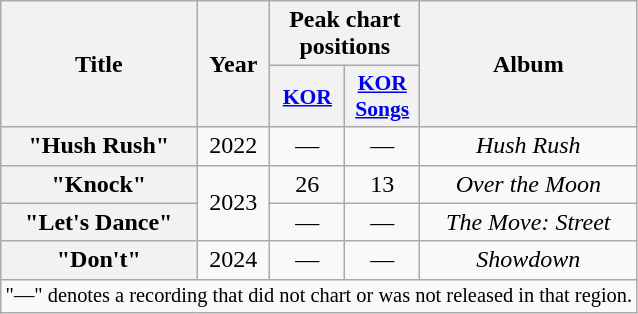<table class="wikitable plainrowheaders" style="text-align:center">
<tr>
<th scope="col" rowspan="2">Title</th>
<th scope="col" rowspan="2">Year</th>
<th scope="col" colspan="2">Peak chart<br>positions</th>
<th scope="col" rowspan="2">Album</th>
</tr>
<tr>
<th scope="col" style="font-size:90%; width:3em"><a href='#'>KOR</a><br></th>
<th scope="col" style="font-size:90%; width:3em"><a href='#'>KOR<br>Songs</a><br></th>
</tr>
<tr>
<th scope="row">"Hush Rush"</th>
<td>2022</td>
<td>—</td>
<td>—</td>
<td><em>Hush Rush</em></td>
</tr>
<tr>
<th scope="row">"Knock"</th>
<td rowspan="2">2023</td>
<td>26</td>
<td>13</td>
<td><em>Over the Moon</em></td>
</tr>
<tr>
<th scope="row">"Let's Dance"</th>
<td>—</td>
<td>—</td>
<td><em>The Move: Street</em></td>
</tr>
<tr>
<th scope="row">"Don't"</th>
<td>2024</td>
<td>—</td>
<td>—</td>
<td><em>Showdown</em></td>
</tr>
<tr>
<td colspan="5" style="font-size:85%">"—" denotes a recording that did not chart or was not released in that region.</td>
</tr>
</table>
